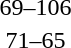<table style="text-align:center">
<tr>
<th width=200></th>
<th width=100></th>
<th width=200></th>
</tr>
<tr>
<td align=right></td>
<td align=center>69–106</td>
<td align=left><strong></strong></td>
</tr>
<tr>
<td align=right><strong></strong></td>
<td align=center>71–65</td>
<td align=left></td>
</tr>
</table>
